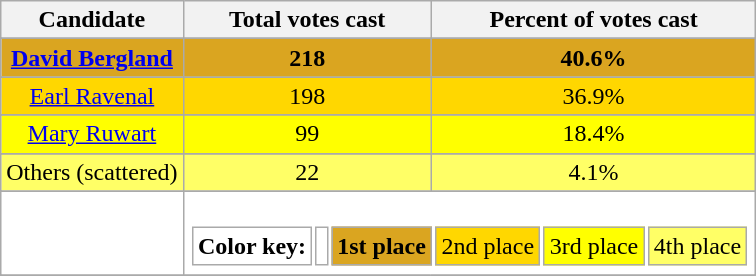<table class="wikitable" style="text-align:center;">
<tr>
<th>Candidate</th>
<th>Total votes cast</th>
<th>Percent of votes cast</th>
</tr>
<tr>
</tr>
<tr bgcolor="Goldenrod">
<td><strong><a href='#'>David Bergland</a></strong></td>
<td bgcolor="Goldenrod"><strong>218</strong></td>
<td><strong>40.6%</strong></td>
</tr>
<tr>
</tr>
<tr bgcolor="Gold">
<td><a href='#'>Earl Ravenal</a></td>
<td bgcolor="Gold">198</td>
<td>36.9%</td>
</tr>
<tr>
</tr>
<tr bgcolor="Yellow">
<td><a href='#'>Mary Ruwart</a></td>
<td bgcolor="Yellow">99</td>
<td>18.4%</td>
</tr>
<tr>
</tr>
<tr bgcolor="FFFF66">
<td>Others (scattered)</td>
<td bgcolor="#FFFF66">22</td>
<td>4.1%</td>
</tr>
<tr>
</tr>
<tr bgcolor="#FFFFFF">
<td></td>
<td colspan="5"><br><table align="left">
<tr>
<td><strong>Color key:</strong></td>
<td></td>
<td bgcolor="Goldenrod"><strong>1st place</strong></td>
<td bgcolor="Gold">2nd place</td>
<td bgcolor="Yellow">3rd place</td>
<td bgcolor="#FFFF66">4th place</td>
</tr>
</table>
</td>
</tr>
<tr>
</tr>
<tr>
</tr>
</table>
